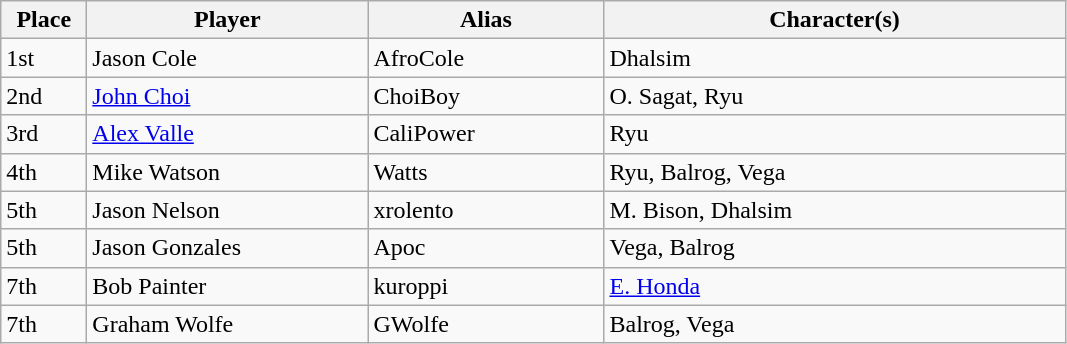<table class="wikitable">
<tr>
<th style="width:50px;">Place</th>
<th style="width:180px;">Player</th>
<th style="width:150px;">Alias</th>
<th style="width:300px;">Character(s)</th>
</tr>
<tr>
<td>1st</td>
<td> Jason Cole</td>
<td>AfroCole</td>
<td>Dhalsim</td>
</tr>
<tr>
<td>2nd</td>
<td> <a href='#'>John Choi</a></td>
<td>ChoiBoy</td>
<td>O. Sagat, Ryu</td>
</tr>
<tr>
<td>3rd</td>
<td> <a href='#'>Alex Valle</a></td>
<td>CaliPower</td>
<td>Ryu</td>
</tr>
<tr>
<td>4th</td>
<td> Mike Watson</td>
<td>Watts</td>
<td>Ryu, Balrog, Vega</td>
</tr>
<tr>
<td>5th</td>
<td> Jason Nelson</td>
<td>xrolento</td>
<td>M. Bison, Dhalsim</td>
</tr>
<tr>
<td>5th</td>
<td> Jason Gonzales</td>
<td>Apoc</td>
<td>Vega, Balrog</td>
</tr>
<tr>
<td>7th</td>
<td> Bob Painter</td>
<td>kuroppi</td>
<td><a href='#'>E. Honda</a></td>
</tr>
<tr>
<td>7th</td>
<td> Graham Wolfe</td>
<td>GWolfe</td>
<td>Balrog, Vega</td>
</tr>
</table>
